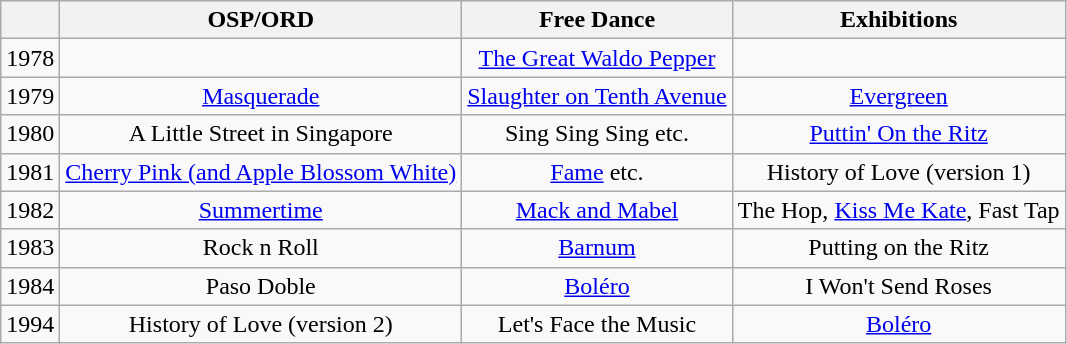<table class="wikitable" style="text-align: center;">
<tr>
<th></th>
<th>OSP/ORD</th>
<th>Free Dance</th>
<th>Exhibitions</th>
</tr>
<tr>
<td>1978</td>
<td></td>
<td><a href='#'>The Great Waldo Pepper</a></td>
<td></td>
</tr>
<tr>
<td>1979</td>
<td><a href='#'>Masquerade</a></td>
<td><a href='#'>Slaughter on Tenth Avenue</a></td>
<td><a href='#'>Evergreen</a></td>
</tr>
<tr>
<td>1980</td>
<td>A Little Street in Singapore</td>
<td>Sing Sing Sing etc.</td>
<td><a href='#'>Puttin' On the Ritz</a></td>
</tr>
<tr>
<td>1981</td>
<td><a href='#'>Cherry Pink (and Apple Blossom White)</a></td>
<td><a href='#'>Fame</a> etc.</td>
<td>History of Love (version 1)</td>
</tr>
<tr>
<td>1982</td>
<td><a href='#'>Summertime</a></td>
<td><a href='#'>Mack and Mabel</a></td>
<td>The Hop, <a href='#'>Kiss Me Kate</a>, Fast Tap</td>
</tr>
<tr>
<td>1983</td>
<td>Rock n Roll</td>
<td><a href='#'>Barnum</a></td>
<td>Putting on the Ritz</td>
</tr>
<tr>
<td>1984</td>
<td>Paso Doble</td>
<td><a href='#'>Boléro</a></td>
<td>I Won't Send Roses</td>
</tr>
<tr>
<td>1994</td>
<td>History of Love (version 2)</td>
<td>Let's Face the Music</td>
<td><a href='#'>Boléro</a></td>
</tr>
</table>
